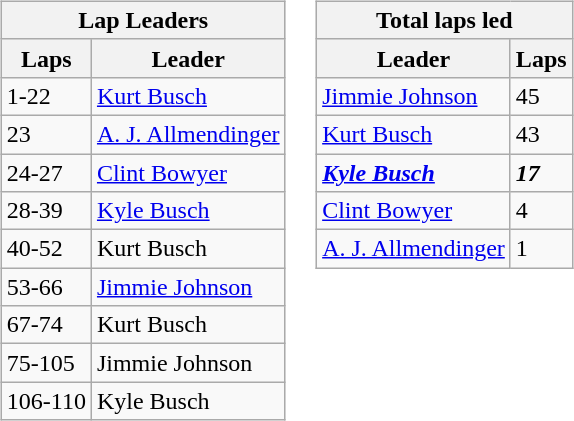<table>
<tr>
<td><br><table class="wikitable">
<tr>
<th colspan="4">Lap Leaders</th>
</tr>
<tr>
<th>Laps</th>
<th>Leader</th>
</tr>
<tr>
<td>1-22</td>
<td><a href='#'>Kurt Busch</a></td>
</tr>
<tr>
<td>23</td>
<td><a href='#'>A. J. Allmendinger</a></td>
</tr>
<tr>
<td>24-27</td>
<td><a href='#'>Clint Bowyer</a></td>
</tr>
<tr>
<td>28-39</td>
<td><a href='#'>Kyle Busch</a></td>
</tr>
<tr>
<td>40-52</td>
<td>Kurt Busch</td>
</tr>
<tr>
<td>53-66</td>
<td><a href='#'>Jimmie Johnson</a></td>
</tr>
<tr>
<td>67-74</td>
<td>Kurt Busch</td>
</tr>
<tr>
<td>75-105</td>
<td>Jimmie Johnson</td>
</tr>
<tr>
<td>106-110</td>
<td>Kyle Busch</td>
</tr>
</table>
</td>
<td valign="top"><br><table class="wikitable">
<tr>
<th colspan="2">Total laps led</th>
</tr>
<tr>
<th>Leader</th>
<th>Laps</th>
</tr>
<tr>
<td><a href='#'>Jimmie Johnson</a></td>
<td>45</td>
</tr>
<tr>
<td><a href='#'>Kurt Busch</a></td>
<td>43</td>
</tr>
<tr>
<td><strong><em><a href='#'>Kyle Busch</a></em></strong></td>
<td><strong><em>17</em></strong></td>
</tr>
<tr>
<td><a href='#'>Clint Bowyer</a></td>
<td>4</td>
</tr>
<tr>
<td><a href='#'>A. J. Allmendinger</a></td>
<td>1</td>
</tr>
</table>
</td>
</tr>
</table>
